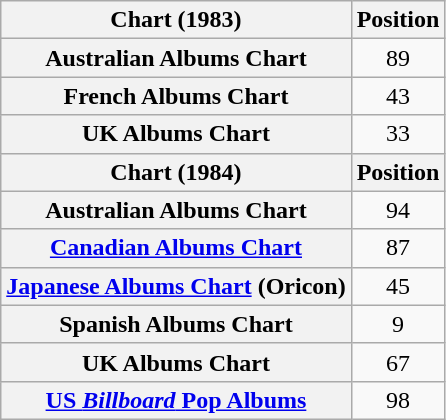<table class="wikitable sortable plainrowheaders" style="text-align:center;">
<tr>
<th scope="col">Chart (1983)</th>
<th scope="col">Position</th>
</tr>
<tr>
<th scope="row">Australian Albums Chart</th>
<td>89</td>
</tr>
<tr>
<th scope="row">French Albums Chart</th>
<td>43</td>
</tr>
<tr>
<th scope="row">UK Albums Chart</th>
<td>33</td>
</tr>
<tr>
<th scope="col">Chart (1984)</th>
<th scope="col">Position</th>
</tr>
<tr>
<th scope="row">Australian Albums Chart</th>
<td>94</td>
</tr>
<tr>
<th scope="row"><a href='#'>Canadian Albums Chart</a></th>
<td>87</td>
</tr>
<tr>
<th scope="row"><a href='#'>Japanese Albums Chart</a> (Oricon)</th>
<td>45</td>
</tr>
<tr>
<th scope="row">Spanish Albums Chart</th>
<td>9</td>
</tr>
<tr>
<th scope="row">UK Albums Chart</th>
<td>67</td>
</tr>
<tr>
<th scope="row"><a href='#'>US <em>Billboard</em> Pop Albums</a></th>
<td>98</td>
</tr>
</table>
